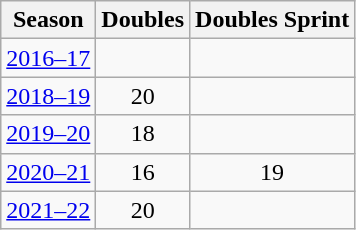<table class="wikitable" style="text-align:center;">
<tr>
<th>Season</th>
<th>Doubles</th>
<th>Doubles Sprint</th>
</tr>
<tr>
<td><a href='#'>2016–17</a></td>
<td></td>
<td></td>
</tr>
<tr>
<td><a href='#'>2018–19</a></td>
<td>20</td>
<td></td>
</tr>
<tr>
<td><a href='#'>2019–20</a></td>
<td>18</td>
<td></td>
</tr>
<tr>
<td><a href='#'>2020–21</a></td>
<td>16</td>
<td>19</td>
</tr>
<tr>
<td><a href='#'>2021–22</a></td>
<td>20</td>
<td></td>
</tr>
</table>
